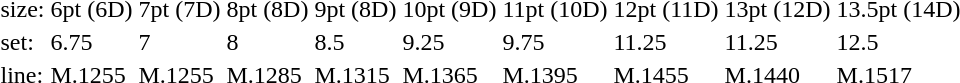<table style="margin-left:40px;">
<tr>
<td>size:</td>
<td>6pt (6D)</td>
<td>7pt (7D)</td>
<td>8pt (8D)</td>
<td>9pt (8D)</td>
<td>10pt (9D)</td>
<td>11pt (10D)</td>
<td>12pt (11D)</td>
<td>13pt (12D)</td>
<td>13.5pt (14D)</td>
</tr>
<tr>
<td>set:</td>
<td>6.75</td>
<td>7</td>
<td>8</td>
<td>8.5</td>
<td>9.25</td>
<td>9.75</td>
<td>11.25</td>
<td>11.25</td>
<td>12.5</td>
</tr>
<tr>
<td>line:</td>
<td>M.1255</td>
<td>M.1255</td>
<td>M.1285</td>
<td>M.1315</td>
<td>M.1365</td>
<td>M.1395</td>
<td>M.1455</td>
<td>M.1440</td>
<td>M.1517</td>
</tr>
</table>
